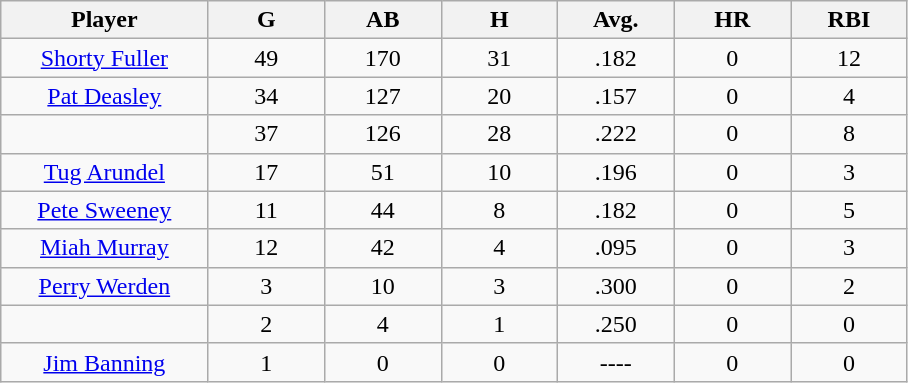<table class="wikitable sortable">
<tr>
<th bgcolor="#DDDDFF" width="16%">Player</th>
<th bgcolor="#DDDDFF" width="9%">G</th>
<th bgcolor="#DDDDFF" width="9%">AB</th>
<th bgcolor="#DDDDFF" width="9%">H</th>
<th bgcolor="#DDDDFF" width="9%">Avg.</th>
<th bgcolor="#DDDDFF" width="9%">HR</th>
<th bgcolor="#DDDDFF" width="9%">RBI</th>
</tr>
<tr align="center">
<td><a href='#'>Shorty Fuller</a></td>
<td>49</td>
<td>170</td>
<td>31</td>
<td>.182</td>
<td>0</td>
<td>12</td>
</tr>
<tr align=center>
<td><a href='#'>Pat Deasley</a></td>
<td>34</td>
<td>127</td>
<td>20</td>
<td>.157</td>
<td>0</td>
<td>4</td>
</tr>
<tr align=center>
<td></td>
<td>37</td>
<td>126</td>
<td>28</td>
<td>.222</td>
<td>0</td>
<td>8</td>
</tr>
<tr align="center">
<td><a href='#'>Tug Arundel</a></td>
<td>17</td>
<td>51</td>
<td>10</td>
<td>.196</td>
<td>0</td>
<td>3</td>
</tr>
<tr align=center>
<td><a href='#'>Pete Sweeney</a></td>
<td>11</td>
<td>44</td>
<td>8</td>
<td>.182</td>
<td>0</td>
<td>5</td>
</tr>
<tr align=center>
<td><a href='#'>Miah Murray</a></td>
<td>12</td>
<td>42</td>
<td>4</td>
<td>.095</td>
<td>0</td>
<td>3</td>
</tr>
<tr align=center>
<td><a href='#'>Perry Werden</a></td>
<td>3</td>
<td>10</td>
<td>3</td>
<td>.300</td>
<td>0</td>
<td>2</td>
</tr>
<tr align=center>
<td></td>
<td>2</td>
<td>4</td>
<td>1</td>
<td>.250</td>
<td>0</td>
<td>0</td>
</tr>
<tr align="center">
<td><a href='#'>Jim Banning</a></td>
<td>1</td>
<td>0</td>
<td>0</td>
<td>----</td>
<td>0</td>
<td>0</td>
</tr>
</table>
